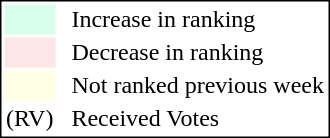<table style="border:1px solid black;">
<tr>
<td style="background:#D8FFEB; width:20px;"></td>
<td> </td>
<td>Increase in ranking</td>
</tr>
<tr>
<td style="background:#FFE6E6; width:20px;"></td>
<td> </td>
<td>Decrease in ranking</td>
</tr>
<tr>
<td style="background:#FFFFE6; width:20px;"></td>
<td> </td>
<td>Not ranked previous week</td>
</tr>
<tr>
<td>(RV)</td>
<td> </td>
<td>Received Votes</td>
</tr>
</table>
